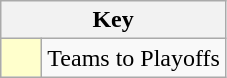<table class="wikitable" style="text-align: center;">
<tr>
<th colspan=2>Key</th>
</tr>
<tr>
<td style="background:#ffffcc; width:20px;"></td>
<td align=left>Teams to Playoffs</td>
</tr>
</table>
